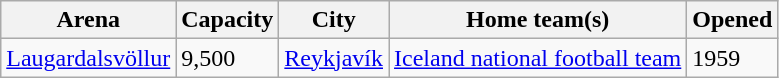<table class="wikitable sortable">
<tr>
<th>Arena</th>
<th>Capacity</th>
<th>City</th>
<th>Home team(s)</th>
<th>Opened</th>
</tr>
<tr>
<td><a href='#'>Laugardalsvöllur</a></td>
<td>9,500</td>
<td><a href='#'>Reykjavík</a></td>
<td><a href='#'>Iceland national football team</a></td>
<td>1959</td>
</tr>
</table>
